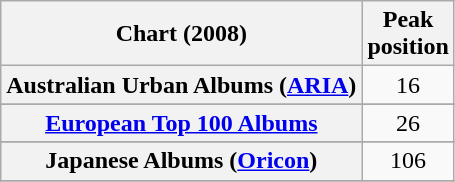<table class="wikitable sortable plainrowheaders">
<tr>
<th scope="col">Chart (2008)</th>
<th scope="col">Peak<br>position</th>
</tr>
<tr>
<th scope="row">Australian Urban Albums (<a href='#'>ARIA</a>)</th>
<td align="center">16</td>
</tr>
<tr>
</tr>
<tr>
</tr>
<tr>
</tr>
<tr>
</tr>
<tr>
<th scope="row"><a href='#'>European Top 100 Albums</a></th>
<td align="center">26</td>
</tr>
<tr>
</tr>
<tr>
</tr>
<tr>
</tr>
<tr>
<th scope="row">Japanese Albums (<a href='#'>Oricon</a>)</th>
<td align="center">106</td>
</tr>
<tr>
</tr>
<tr>
</tr>
<tr>
</tr>
<tr>
</tr>
<tr>
</tr>
<tr>
</tr>
</table>
